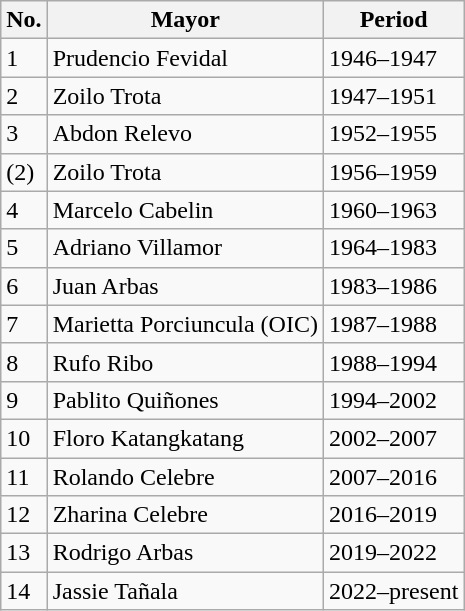<table class="wikitable">
<tr>
<th>No.</th>
<th>Mayor</th>
<th>Period</th>
</tr>
<tr>
<td>1</td>
<td>Prudencio Fevidal</td>
<td>1946–1947</td>
</tr>
<tr>
<td>2</td>
<td>Zoilo Trota</td>
<td>1947–1951</td>
</tr>
<tr>
<td>3</td>
<td>Abdon Relevo</td>
<td>1952–1955</td>
</tr>
<tr>
<td>(2)</td>
<td>Zoilo Trota</td>
<td>1956–1959</td>
</tr>
<tr>
<td>4</td>
<td>Marcelo Cabelin</td>
<td>1960–1963</td>
</tr>
<tr>
<td>5</td>
<td>Adriano Villamor</td>
<td>1964–1983</td>
</tr>
<tr>
<td>6</td>
<td>Juan Arbas</td>
<td>1983–1986</td>
</tr>
<tr>
<td>7</td>
<td>Marietta Porciuncula (OIC)</td>
<td>1987–1988</td>
</tr>
<tr>
<td>8</td>
<td>Rufo Ribo</td>
<td>1988–1994</td>
</tr>
<tr>
<td>9</td>
<td>Pablito Quiñones</td>
<td>1994–2002</td>
</tr>
<tr>
<td>10</td>
<td>Floro Katangkatang</td>
<td>2002–2007</td>
</tr>
<tr>
<td>11</td>
<td>Rolando Celebre</td>
<td>2007–2016</td>
</tr>
<tr>
<td>12</td>
<td>Zharina Celebre</td>
<td>2016–2019</td>
</tr>
<tr>
<td>13</td>
<td>Rodrigo Arbas</td>
<td>2019–2022</td>
</tr>
<tr>
<td>14</td>
<td>Jassie Tañala</td>
<td>2022–present</td>
</tr>
</table>
